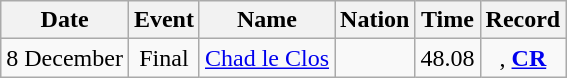<table class=wikitable style=text-align:center>
<tr>
<th>Date</th>
<th>Event</th>
<th>Name</th>
<th>Nation</th>
<th>Time</th>
<th>Record</th>
</tr>
<tr>
<td>8 December</td>
<td>Final</td>
<td align=left><a href='#'>Chad le Clos</a></td>
<td align=left></td>
<td>48.08</td>
<td>, <strong><a href='#'>CR</a></strong></td>
</tr>
</table>
